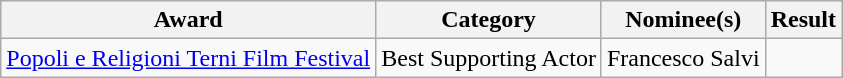<table class="wikitable sortable">
<tr>
<th>Award</th>
<th>Category</th>
<th>Nominee(s)</th>
<th>Result</th>
</tr>
<tr>
<td><a href='#'>Popoli e Religioni Terni Film Festival</a></td>
<td>Best Supporting Actor</td>
<td>Francesco Salvi</td>
<td></td>
</tr>
</table>
